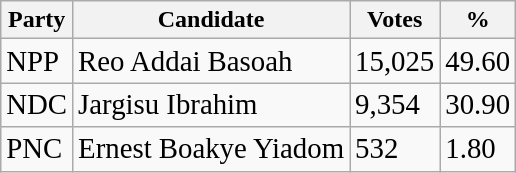<table class="wikitable">
<tr>
<th>Party</th>
<th>Candidate</th>
<th>Votes</th>
<th>%</th>
</tr>
<tr>
<td><big>NPP</big></td>
<td><big>Reo Addai Basoah</big></td>
<td><big>15,025</big></td>
<td><big>49.60</big></td>
</tr>
<tr>
<td><big>NDC</big></td>
<td><big>Jargisu Ibrahim</big></td>
<td><big>9,354</big></td>
<td><big>30.90</big></td>
</tr>
<tr>
<td><big>PNC</big></td>
<td><big>Ernest Boakye Yiadom</big></td>
<td><big>532</big></td>
<td><big>1.80</big></td>
</tr>
</table>
